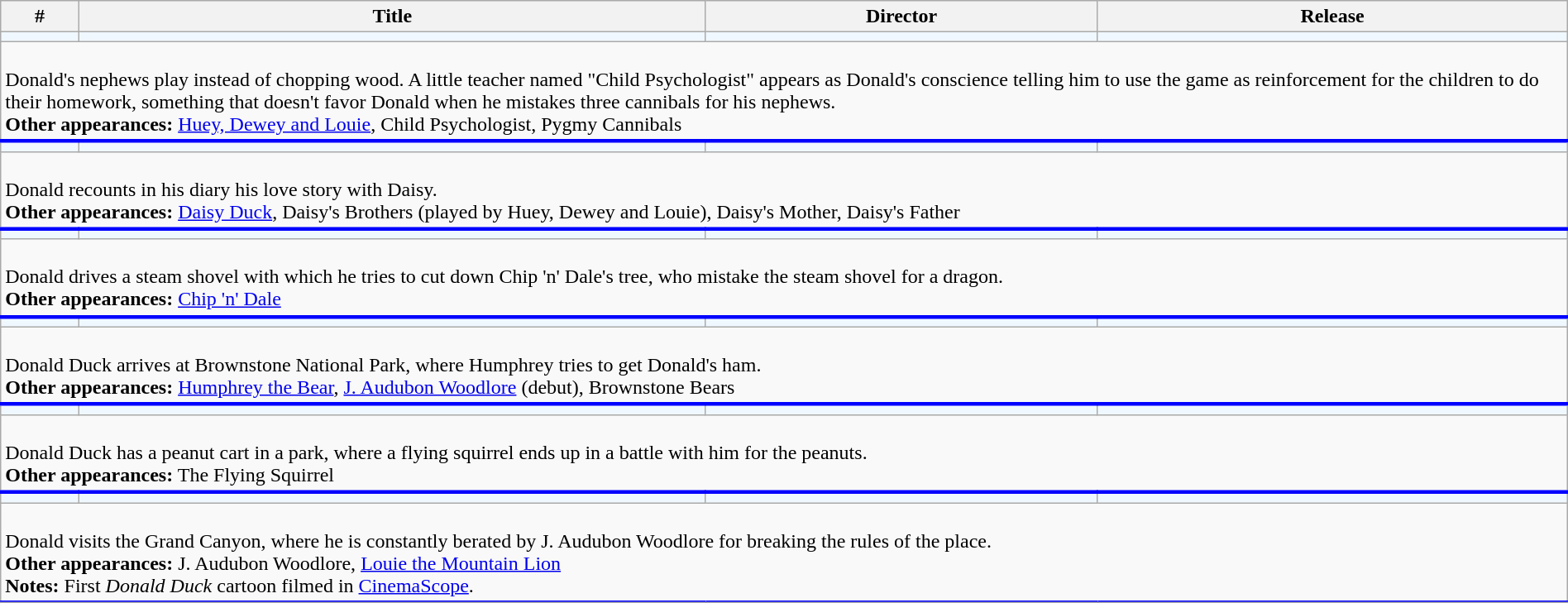<table class="wikitable sortable" width="100%">
<tr>
<th width="5%">#</th>
<th width="40%">Title</th>
<th width="25%" class="unsortable">Director</th>
<th width="30%">Release</th>
</tr>
<tr>
<td style="background-color: #F0F8FF"></td>
<td style="background-color: #F0F8FF"></td>
<td style="background-color: #F0F8FF"></td>
<td style="background-color: #F0F8FF"></td>
</tr>
<tr class="expand-child" style="border-bottom: 3px solid #0000FF;">
<td colspan="4"><br>Donald's nephews play instead of chopping wood. A little teacher named "Child Psychologist" appears as Donald's conscience telling him to use the game as reinforcement for the children to do their homework, something that doesn't favor Donald when he mistakes three cannibals for his nephews.<br><strong>Other appearances:</strong> <a href='#'>Huey, Dewey and Louie</a>, Child Psychologist, Pygmy Cannibals</td>
</tr>
<tr>
<td style="background-color: #F0F8FF"></td>
<td style="background-color: #F0F8FF"></td>
<td style="background-color: #F0F8FF"></td>
<td style="background-color: #F0F8FF"></td>
</tr>
<tr class="expand-child" style="border-bottom: 3px solid #0000FF;">
<td colspan="4"><br>Donald recounts in his diary his love story with Daisy.<br><strong>Other appearances:</strong> <a href='#'>Daisy Duck</a>, Daisy's Brothers (played by Huey, Dewey and Louie), Daisy's Mother, Daisy's Father</td>
</tr>
<tr>
<td style="background-color: #F0F8FF"></td>
<td style="background-color: #F0F8FF"></td>
<td style="background-color: #F0F8FF"></td>
<td style="background-color: #F0F8FF"></td>
</tr>
<tr class="expand-child" style="border-bottom: 3px solid #0000FF;">
<td colspan="4"><br>Donald drives a steam shovel with which he tries to cut down Chip 'n' Dale's tree, who mistake the steam shovel for a dragon.<br><strong>Other appearances:</strong> <a href='#'>Chip 'n' Dale</a></td>
</tr>
<tr>
<td style="background-color: #F0F8FF"></td>
<td style="background-color: #F0F8FF"></td>
<td style="background-color: #F0F8FF"></td>
<td style="background-color: #F0F8FF"></td>
</tr>
<tr class="expand-child" style="border-bottom: 3px solid #0000FF;">
<td colspan="4"><br>Donald Duck arrives at Brownstone National Park, where Humphrey tries to get Donald's ham.<br><strong>Other appearances:</strong> <a href='#'>Humphrey the Bear</a>, <a href='#'>J. Audubon Woodlore</a> (debut), Brownstone Bears</td>
</tr>
<tr>
<td style="background-color: #F0F8FF"></td>
<td style="background-color: #F0F8FF"></td>
<td style="background-color: #F0F8FF"></td>
<td style="background-color: #F0F8FF"></td>
</tr>
<tr class="expand-child" style="border-bottom: 3px solid #0000FF;">
<td colspan="4"><br>Donald Duck has a peanut cart in a park, where a flying squirrel ends up in a battle with him for the peanuts.<br><strong>Other appearances:</strong> The Flying Squirrel</td>
</tr>
<tr>
<td style="background-color: #F0F8FF"></td>
<td style="background-color: #F0F8FF"></td>
<td style="background-color: #F0F8FF"></td>
<td style="background-color: #F0F8FF"></td>
</tr>
<tr class="expand-child" style="border-bottom: 3px solid #0000FF;">
<td colspan="4"><br>Donald visits the Grand Canyon, where he is constantly berated by J. Audubon Woodlore for breaking the rules of the place.<br><strong>Other appearances:</strong> J. Audubon Woodlore, <a href='#'>Louie the Mountain Lion</a><br><strong>Notes:</strong> First <em>Donald Duck</em> cartoon filmed in <a href='#'>CinemaScope</a>.</td>
</tr>
<tr>
</tr>
</table>
